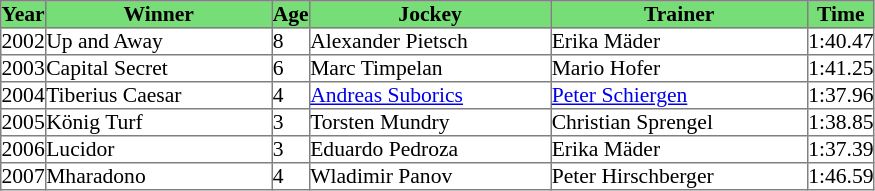<table class = "sortable" | border="1" cellpadding="0" style="border-collapse: collapse; font-size:90%">
<tr bgcolor="#77dd77" align="center">
<th>Year</th>
<th>Winner</th>
<th>Age</th>
<th>Jockey</th>
<th>Trainer</th>
<th>Time</th>
</tr>
<tr>
<td>2002</td>
<td width=150px>Up and Away</td>
<td>8</td>
<td width=160px>Alexander Pietsch</td>
<td width=170px>Erika Mäder</td>
<td>1:40.47</td>
</tr>
<tr>
<td>2003</td>
<td>Capital Secret</td>
<td>6</td>
<td>Marc Timpelan</td>
<td>Mario Hofer</td>
<td>1:41.25</td>
</tr>
<tr>
<td>2004</td>
<td>Tiberius Caesar</td>
<td>4</td>
<td><a href='#'>Andreas Suborics</a></td>
<td><a href='#'>Peter Schiergen</a></td>
<td>1:37.96</td>
</tr>
<tr>
<td>2005</td>
<td>König Turf</td>
<td>3</td>
<td>Torsten Mundry</td>
<td>Christian Sprengel</td>
<td>1:38.85</td>
</tr>
<tr>
<td>2006</td>
<td>Lucidor</td>
<td>3</td>
<td>Eduardo Pedroza</td>
<td>Erika Mäder</td>
<td>1:37.39</td>
</tr>
<tr>
<td>2007</td>
<td>Mharadono </td>
<td>4</td>
<td>Wladimir Panov</td>
<td>Peter Hirschberger</td>
<td>1:46.59</td>
</tr>
</table>
